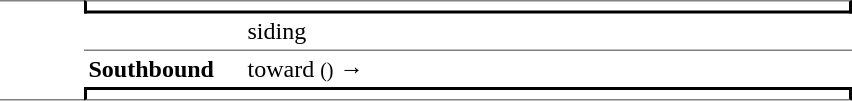<table cellspacing=0 cellpadding=3>
<tr>
<td style="border-top:solid 1px gray;border-bottom:solid 1px gray;vertical-align:top;" width=50 rowspan=4></td>
<td style="border-top:solid 1px gray;border-right:solid 2px black;border-left:solid 2px black;border-bottom:solid 2px black;text-align:center;" colspan=2></td>
</tr>
<tr>
<td style="border-bottom:solid 1px gray;" width=100></td>
<td style="border-bottom:solid 1px gray;" width=400> siding</td>
</tr>
<tr>
<td><strong>Southbound</strong></td>
<td> toward  <small>()</small> →</td>
</tr>
<tr>
<td style="border-bottom:solid 1px gray;border-top:solid 2px black;border-right:solid 2px black;border-left:solid 2px black;text-align:center;" colspan=2></td>
</tr>
</table>
